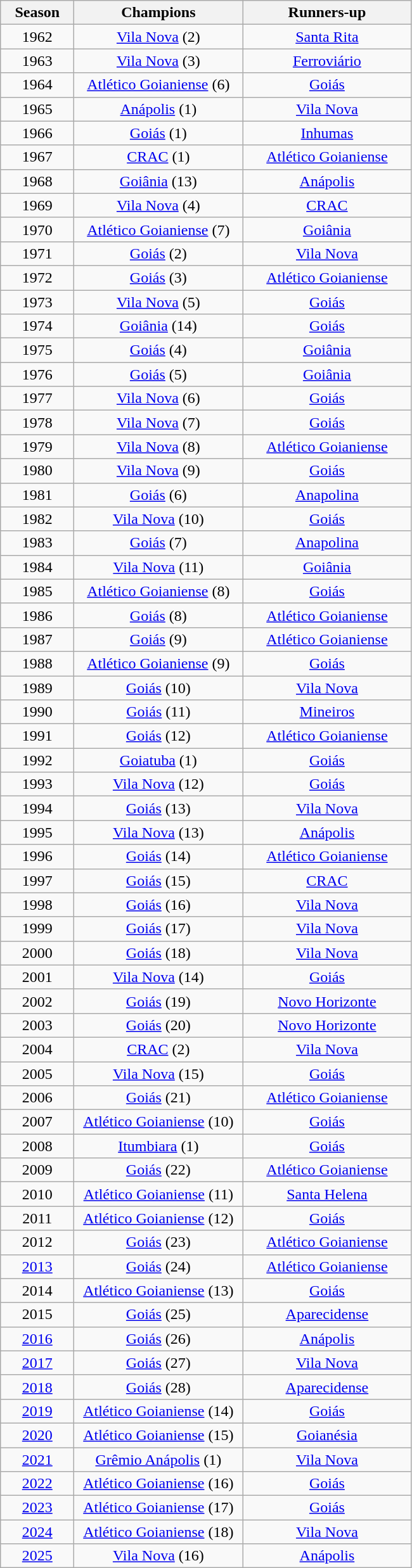<table class="wikitable" style="text-align:center; margin-left:1em;">
<tr>
<th style="width:70px">Season</th>
<th style="width:170px">Champions</th>
<th style="width:170px">Runners-up</th>
</tr>
<tr>
<td>1962</td>
<td><a href='#'>Vila Nova</a> (2)</td>
<td><a href='#'>Santa Rita</a></td>
</tr>
<tr>
<td>1963</td>
<td><a href='#'>Vila Nova</a> (3)</td>
<td><a href='#'>Ferroviário</a></td>
</tr>
<tr>
<td>1964</td>
<td><a href='#'>Atlético Goianiense</a> (6)</td>
<td><a href='#'>Goiás</a></td>
</tr>
<tr>
<td>1965</td>
<td><a href='#'>Anápolis</a> (1)</td>
<td><a href='#'>Vila Nova</a></td>
</tr>
<tr>
<td>1966</td>
<td><a href='#'>Goiás</a> (1)</td>
<td><a href='#'>Inhumas</a></td>
</tr>
<tr>
<td>1967</td>
<td><a href='#'>CRAC</a> (1)</td>
<td><a href='#'>Atlético Goianiense</a></td>
</tr>
<tr>
<td>1968</td>
<td><a href='#'>Goiânia</a> (13)</td>
<td><a href='#'>Anápolis</a></td>
</tr>
<tr>
<td>1969</td>
<td><a href='#'>Vila Nova</a> (4)</td>
<td><a href='#'>CRAC</a></td>
</tr>
<tr>
<td>1970</td>
<td><a href='#'>Atlético Goianiense</a> (7)</td>
<td><a href='#'>Goiânia</a></td>
</tr>
<tr>
<td>1971</td>
<td><a href='#'>Goiás</a> (2)</td>
<td><a href='#'>Vila Nova</a></td>
</tr>
<tr>
<td>1972</td>
<td><a href='#'>Goiás</a> (3)</td>
<td><a href='#'>Atlético Goianiense</a></td>
</tr>
<tr>
<td>1973</td>
<td><a href='#'>Vila Nova</a> (5)</td>
<td><a href='#'>Goiás</a></td>
</tr>
<tr>
<td>1974</td>
<td><a href='#'>Goiânia</a> (14)</td>
<td><a href='#'>Goiás</a></td>
</tr>
<tr>
<td>1975</td>
<td><a href='#'>Goiás</a> (4)</td>
<td><a href='#'>Goiânia</a></td>
</tr>
<tr>
<td>1976</td>
<td><a href='#'>Goiás</a> (5)</td>
<td><a href='#'>Goiânia</a></td>
</tr>
<tr>
<td>1977</td>
<td><a href='#'>Vila Nova</a> (6)</td>
<td><a href='#'>Goiás</a></td>
</tr>
<tr>
<td>1978</td>
<td><a href='#'>Vila Nova</a> (7)</td>
<td><a href='#'>Goiás</a></td>
</tr>
<tr>
<td>1979</td>
<td><a href='#'>Vila Nova</a> (8)</td>
<td><a href='#'>Atlético Goianiense</a></td>
</tr>
<tr>
<td>1980</td>
<td><a href='#'>Vila Nova</a> (9)</td>
<td><a href='#'>Goiás</a></td>
</tr>
<tr>
<td>1981</td>
<td><a href='#'>Goiás</a> (6)</td>
<td><a href='#'>Anapolina</a></td>
</tr>
<tr>
<td>1982</td>
<td><a href='#'>Vila Nova</a> (10)</td>
<td><a href='#'>Goiás</a></td>
</tr>
<tr>
<td>1983</td>
<td><a href='#'>Goiás</a> (7)</td>
<td><a href='#'>Anapolina</a></td>
</tr>
<tr>
<td>1984</td>
<td><a href='#'>Vila Nova</a> (11)</td>
<td><a href='#'>Goiânia</a></td>
</tr>
<tr>
<td>1985</td>
<td><a href='#'>Atlético Goianiense</a> (8)</td>
<td><a href='#'>Goiás</a></td>
</tr>
<tr>
<td>1986</td>
<td><a href='#'>Goiás</a> (8)</td>
<td><a href='#'>Atlético Goianiense</a></td>
</tr>
<tr>
<td>1987</td>
<td><a href='#'>Goiás</a> (9)</td>
<td><a href='#'>Atlético Goianiense</a></td>
</tr>
<tr>
<td>1988</td>
<td><a href='#'>Atlético Goianiense</a> (9)</td>
<td><a href='#'>Goiás</a></td>
</tr>
<tr>
<td>1989</td>
<td><a href='#'>Goiás</a> (10)</td>
<td><a href='#'>Vila Nova</a></td>
</tr>
<tr>
<td>1990</td>
<td><a href='#'>Goiás</a> (11)</td>
<td><a href='#'>Mineiros</a></td>
</tr>
<tr>
<td>1991</td>
<td><a href='#'>Goiás</a> (12)</td>
<td><a href='#'>Atlético Goianiense</a></td>
</tr>
<tr>
<td>1992</td>
<td><a href='#'>Goiatuba</a> (1)</td>
<td><a href='#'>Goiás</a></td>
</tr>
<tr>
<td>1993</td>
<td><a href='#'>Vila Nova</a> (12)</td>
<td><a href='#'>Goiás</a></td>
</tr>
<tr>
<td>1994</td>
<td><a href='#'>Goiás</a> (13)</td>
<td><a href='#'>Vila Nova</a></td>
</tr>
<tr>
<td>1995</td>
<td><a href='#'>Vila Nova</a> (13)</td>
<td><a href='#'>Anápolis</a></td>
</tr>
<tr>
<td>1996</td>
<td><a href='#'>Goiás</a> (14)</td>
<td><a href='#'>Atlético Goianiense</a></td>
</tr>
<tr>
<td>1997</td>
<td><a href='#'>Goiás</a> (15)</td>
<td><a href='#'>CRAC</a></td>
</tr>
<tr>
<td>1998</td>
<td><a href='#'>Goiás</a> (16)</td>
<td><a href='#'>Vila Nova</a></td>
</tr>
<tr>
<td>1999</td>
<td><a href='#'>Goiás</a> (17)</td>
<td><a href='#'>Vila Nova</a></td>
</tr>
<tr>
<td>2000</td>
<td><a href='#'>Goiás</a> (18)</td>
<td><a href='#'>Vila Nova</a></td>
</tr>
<tr>
<td>2001</td>
<td><a href='#'>Vila Nova</a> (14)</td>
<td><a href='#'>Goiás</a></td>
</tr>
<tr>
<td>2002</td>
<td><a href='#'>Goiás</a> (19)</td>
<td><a href='#'>Novo Horizonte</a></td>
</tr>
<tr>
<td>2003</td>
<td><a href='#'>Goiás</a> (20)</td>
<td><a href='#'>Novo Horizonte</a></td>
</tr>
<tr>
<td>2004</td>
<td><a href='#'>CRAC</a> (2)</td>
<td><a href='#'>Vila Nova</a></td>
</tr>
<tr>
<td>2005</td>
<td><a href='#'>Vila Nova</a> (15)</td>
<td><a href='#'>Goiás</a></td>
</tr>
<tr>
<td>2006</td>
<td><a href='#'>Goiás</a> (21)</td>
<td><a href='#'>Atlético Goianiense</a></td>
</tr>
<tr>
<td>2007</td>
<td><a href='#'>Atlético Goianiense</a> (10)</td>
<td><a href='#'>Goiás</a></td>
</tr>
<tr>
<td>2008</td>
<td><a href='#'>Itumbiara</a> (1)</td>
<td><a href='#'>Goiás</a></td>
</tr>
<tr>
<td>2009</td>
<td><a href='#'>Goiás</a> (22)</td>
<td><a href='#'>Atlético Goianiense</a></td>
</tr>
<tr>
<td>2010</td>
<td><a href='#'>Atlético Goianiense</a> (11)</td>
<td><a href='#'>Santa Helena</a></td>
</tr>
<tr>
<td>2011</td>
<td><a href='#'>Atlético Goianiense</a> (12)</td>
<td><a href='#'>Goiás</a></td>
</tr>
<tr>
<td>2012</td>
<td><a href='#'>Goiás</a> (23)</td>
<td><a href='#'>Atlético Goianiense</a></td>
</tr>
<tr>
<td><a href='#'>2013</a></td>
<td><a href='#'>Goiás</a> (24)</td>
<td><a href='#'>Atlético Goianiense</a></td>
</tr>
<tr>
<td>2014</td>
<td><a href='#'>Atlético Goianiense</a> (13)</td>
<td><a href='#'>Goiás</a></td>
</tr>
<tr>
<td>2015</td>
<td><a href='#'>Goiás</a> (25)</td>
<td><a href='#'>Aparecidense</a></td>
</tr>
<tr>
<td><a href='#'>2016</a></td>
<td><a href='#'>Goiás</a> (26)</td>
<td><a href='#'>Anápolis</a></td>
</tr>
<tr>
<td><a href='#'>2017</a></td>
<td><a href='#'>Goiás</a> (27)</td>
<td><a href='#'>Vila Nova</a></td>
</tr>
<tr>
<td><a href='#'>2018</a></td>
<td><a href='#'>Goiás</a> (28)</td>
<td><a href='#'>Aparecidense</a></td>
</tr>
<tr>
<td><a href='#'>2019</a></td>
<td><a href='#'>Atlético Goianiense</a> (14)</td>
<td><a href='#'>Goiás</a></td>
</tr>
<tr>
<td><a href='#'>2020</a></td>
<td><a href='#'>Atlético Goianiense</a> (15)</td>
<td><a href='#'>Goianésia</a></td>
</tr>
<tr>
<td><a href='#'>2021</a></td>
<td><a href='#'>Grêmio Anápolis</a> (1)</td>
<td><a href='#'>Vila Nova</a></td>
</tr>
<tr>
<td><a href='#'>2022</a></td>
<td><a href='#'>Atlético Goianiense</a> (16)</td>
<td><a href='#'>Goiás</a></td>
</tr>
<tr>
<td><a href='#'>2023</a></td>
<td><a href='#'>Atlético Goianiense</a> (17)</td>
<td><a href='#'>Goiás</a></td>
</tr>
<tr>
<td><a href='#'>2024</a></td>
<td><a href='#'>Atlético Goianiense</a> (18)</td>
<td><a href='#'>Vila Nova</a></td>
</tr>
<tr>
<td><a href='#'>2025</a></td>
<td><a href='#'>Vila Nova</a> (16)</td>
<td><a href='#'>Anápolis</a></td>
</tr>
</table>
